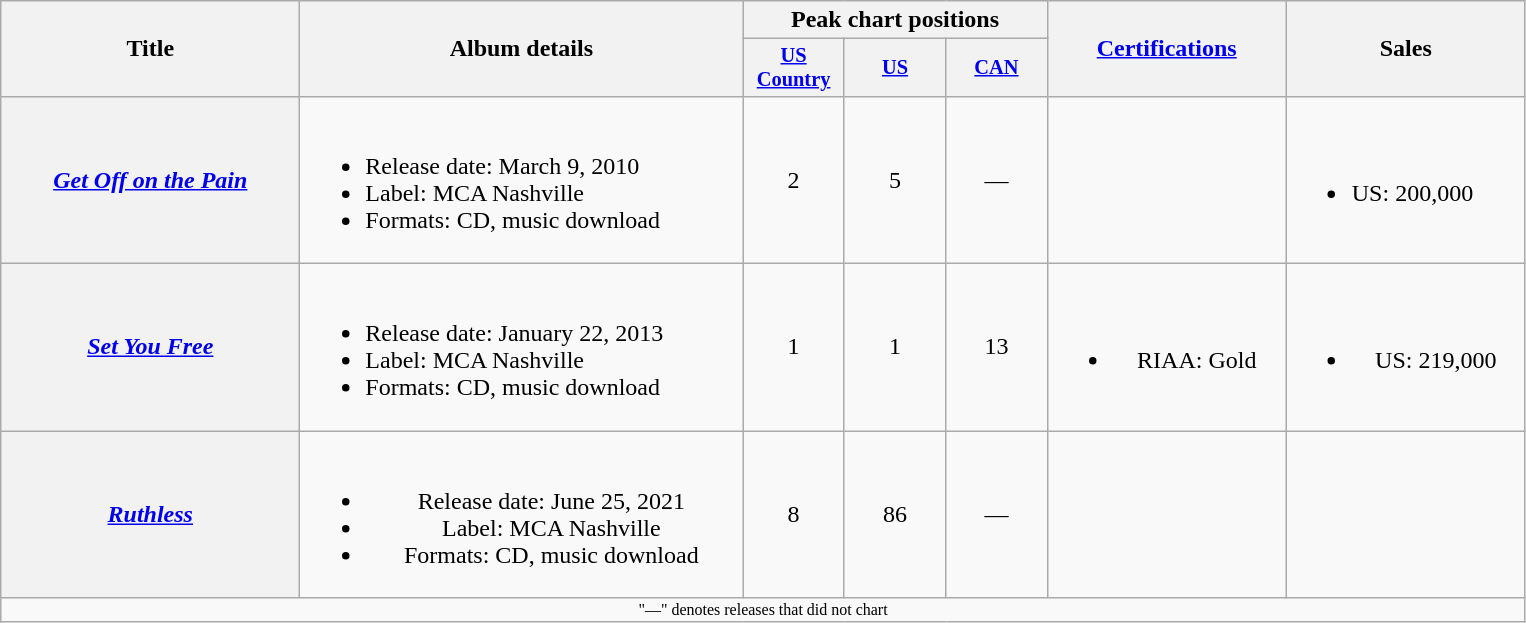<table class="wikitable plainrowheaders" style="text-align:center;">
<tr>
<th scope="col" rowspan="2" style="width:12em;">Title</th>
<th scope="col" rowspan="2" style="width:18em;">Album details</th>
<th scope="col" colspan="3">Peak chart positions</th>
<th scope="col" rowspan="2" style="width:9.5em;"><a href='#'>Certifications</a></th>
<th scope="col" rowspan="2" style="width:9.5em;">Sales</th>
</tr>
<tr>
<th scope="col" style="width:4.5em;font-size:85%;"><a href='#'>US Country</a><br></th>
<th scope="col" style="width:4.5em;font-size:85%;"><a href='#'>US</a><br></th>
<th scope="col" style="width:4.5em;font-size:85%;"><a href='#'>CAN</a><br></th>
</tr>
<tr>
<th scope="row"><em><a href='#'>Get Off on the Pain</a></em></th>
<td align="left"><br><ul><li>Release date: March 9, 2010</li><li>Label: MCA Nashville</li><li>Formats: CD, music download</li></ul></td>
<td>2</td>
<td>5</td>
<td>—</td>
<td></td>
<td align="left"><br><ul><li>US: 200,000</li></ul></td>
</tr>
<tr>
<th scope="row"><em><a href='#'>Set You Free</a></em></th>
<td align="left"><br><ul><li>Release date: January 22, 2013</li><li>Label: MCA Nashville</li><li>Formats: CD, music download</li></ul></td>
<td>1</td>
<td>1</td>
<td>13</td>
<td><br><ul><li>RIAA: Gold</li></ul></td>
<td><br><ul><li>US: 219,000</li></ul></td>
</tr>
<tr>
<th scope="row"><em><a href='#'>Ruthless</a></em></th>
<td><br><ul><li>Release date: June 25, 2021</li><li>Label: MCA Nashville</li><li>Formats: CD, music download</li></ul></td>
<td>8</td>
<td>86</td>
<td>—</td>
<td></td>
<td></td>
</tr>
<tr>
<td colspan="10" style="font-size:8pt">"—" denotes releases that did not chart</td>
</tr>
</table>
